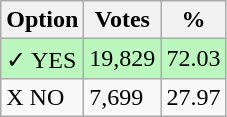<table class="wikitable">
<tr>
<th>Option</th>
<th>Votes</th>
<th>%</th>
</tr>
<tr>
<td style=background:#bbf8be>✓ YES</td>
<td style=background:#bbf8be>19,829</td>
<td style=background:#bbf8be>72.03</td>
</tr>
<tr>
<td>X NO</td>
<td>7,699</td>
<td>27.97</td>
</tr>
</table>
